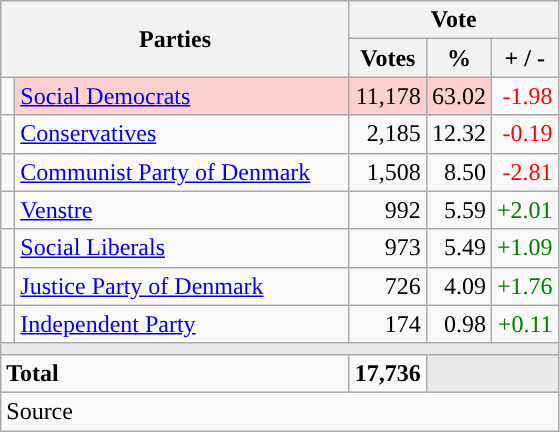<table class="wikitable" style="text-align:right;">
<tr>
<th style="text-align:centre;" rowspan="2" colspan="2" width="225">Parties</th>
<th colspan="3">Vote</th>
</tr>
<tr>
<th width="15">Votes</th>
<th width="15">%</th>
<th width="15">+ / -</th>
</tr>
<tr>
<td width="2" style="color:inherit;background:"></td>
<td bgcolor=#fbd0ce  align="left"><a href='#'>Social Democrats</a></td>
<td bgcolor=#fbd0ce>11,178</td>
<td bgcolor=#fbd0ce>63.02</td>
<td style=color:red;>-1.98</td>
</tr>
<tr>
<td width="2" style="color:inherit;background:"></td>
<td align="left"><a href='#'>Conservatives</a></td>
<td>2,185</td>
<td>12.32</td>
<td style=color:red;>-0.19</td>
</tr>
<tr>
<td width="2" style="color:inherit;background:"></td>
<td align="left"><a href='#'>Communist Party of Denmark</a></td>
<td>1,508</td>
<td>8.50</td>
<td style=color:red;>-2.81</td>
</tr>
<tr>
<td width="2" style="color:inherit;background:"></td>
<td align="left"><a href='#'>Venstre</a></td>
<td>992</td>
<td>5.59</td>
<td style=color:green;>+2.01</td>
</tr>
<tr>
<td width="2" style="color:inherit;background:"></td>
<td align="left"><a href='#'>Social Liberals</a></td>
<td>973</td>
<td>5.49</td>
<td style=color:green;>+1.09</td>
</tr>
<tr>
<td width="2" style="color:inherit;background:"></td>
<td align="left"><a href='#'>Justice Party of Denmark</a></td>
<td>726</td>
<td>4.09</td>
<td style=color:green;>+1.76</td>
</tr>
<tr>
<td width="2" style="color:inherit;background:"></td>
<td align="left"><a href='#'>Independent Party</a></td>
<td>174</td>
<td>0.98</td>
<td style=color:green;>+0.11</td>
</tr>
<tr>
<td colspan="7" bgcolor="#E9E9E9"></td>
</tr>
<tr>
<td align="left" colspan="2"><strong>Total</strong></td>
<td><strong>17,736</strong></td>
<td bgcolor="#E9E9E9" colspan="2"></td>
</tr>
<tr>
<td align="left" colspan="6">Source</td>
</tr>
</table>
